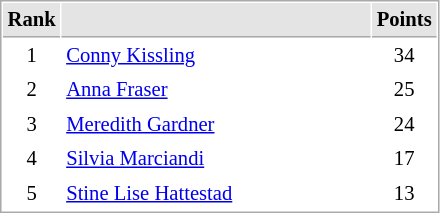<table cellspacing="1" cellpadding="3" style="border:1px solid #AAAAAA;font-size:86%">
<tr bgcolor="#E4E4E4">
<th style="border-bottom:1px solid #AAAAAA" width=10>Rank</th>
<th style="border-bottom:1px solid #AAAAAA" width=200></th>
<th style="border-bottom:1px solid #AAAAAA" width=20>Points</th>
</tr>
<tr>
<td align="center">1</td>
<td> <a href='#'>Conny Kissling</a></td>
<td align=center>34</td>
</tr>
<tr>
<td align="center">2</td>
<td> <a href='#'>Anna Fraser</a></td>
<td align=center>25</td>
</tr>
<tr>
<td align="center">3</td>
<td> <a href='#'>Meredith Gardner</a></td>
<td align=center>24</td>
</tr>
<tr>
<td align="center">4</td>
<td> <a href='#'>Silvia Marciandi</a></td>
<td align=center>17</td>
</tr>
<tr>
<td align="center">5</td>
<td> <a href='#'>Stine Lise Hattestad</a></td>
<td align=center>13</td>
</tr>
</table>
